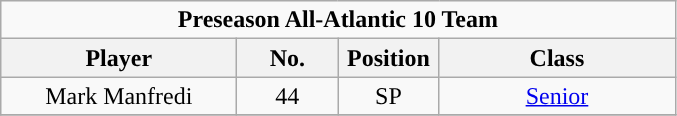<table class="wikitable" style="text-align:center">
<tr>
<td colspan="5"><strong>Preseason All-Atlantic 10 Team</strong></td>
</tr>
<tr>
<th style="width:150px; ">Player</th>
<th style="width:60px; ">No.</th>
<th style="width:60px; ">Position</th>
<th style="width:150px; ">Class</th>
</tr>
<tr>
<td>Mark Manfredi</td>
<td>44</td>
<td>SP</td>
<td><a href='#'>Senior</a></td>
</tr>
<tr>
</tr>
</table>
